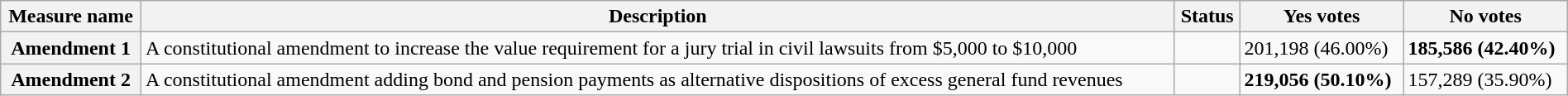<table class="wikitable sortable plainrowheaders" style="width:100%">
<tr>
<th scope="col">Measure name</th>
<th class="unsortable" scope="col">Description</th>
<th scope="col">Status</th>
<th scope="col">Yes votes</th>
<th scope="col">No votes</th>
</tr>
<tr>
<th scope="row">Amendment 1</th>
<td>A constitutional amendment to increase the value requirement for a jury trial in civil lawsuits from $5,000 to $10,000</td>
<td></td>
<td>201,198 (46.00%)</td>
<td><strong>185,586 (42.40%)</strong></td>
</tr>
<tr>
<th scope="row">Amendment 2</th>
<td>A constitutional amendment adding bond and pension payments as alternative dispositions of excess general fund revenues</td>
<td></td>
<td><strong>219,056 (50.10%)</strong></td>
<td>157,289 (35.90%)</td>
</tr>
</table>
